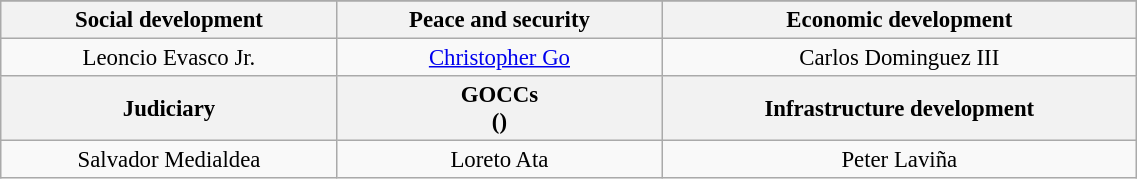<table class="wikitable" style="text-align:center; font-size:95%; width:60%;">
<tr>
</tr>
<tr>
<th>Social development</th>
<th>Peace and security</th>
<th>Economic development</th>
</tr>
<tr>
<td>Leoncio Evasco Jr.</td>
<td><a href='#'>Christopher Go</a></td>
<td>Carlos Dominguez III</td>
</tr>
<tr>
<th>Judiciary</th>
<th>GOCCs<br>()</th>
<th>Infrastructure development</th>
</tr>
<tr>
<td>Salvador Medialdea</td>
<td>Loreto Ata</td>
<td>Peter Laviña</td>
</tr>
</table>
